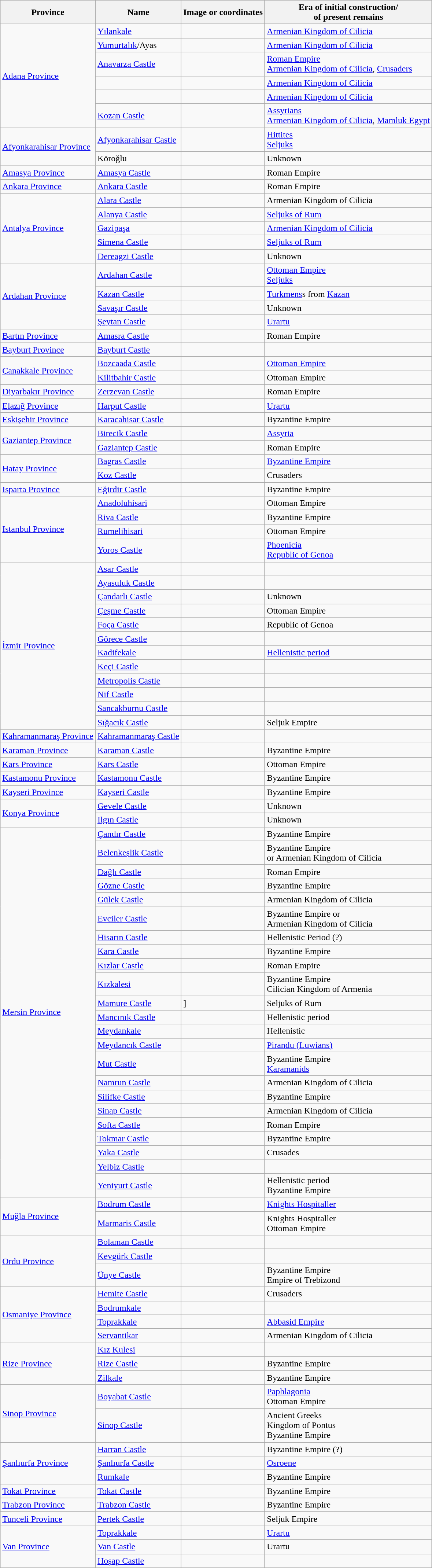<table class="sortable wikitable">
<tr>
<th>Province</th>
<th>Name</th>
<th>Image or coordinates</th>
<th>Era of initial construction/<br>of present remains</th>
</tr>
<tr>
<td rowspan="7" style="text-align:left;"><a href='#'>Adana Province</a></td>
</tr>
<tr>
<td><a href='#'>Yılankale</a></td>
<td></td>
<td><a href='#'>Armenian Kingdom of Cilicia</a></td>
</tr>
<tr>
<td><a href='#'>Yumurtalık</a>/Ayas</td>
<td></td>
<td><a href='#'>Armenian Kingdom of Cilicia</a></td>
</tr>
<tr>
<td><a href='#'>Anavarza Castle</a></td>
<td></td>
<td><a href='#'>Roman Empire</a><br><a href='#'>Armenian Kingdom of Cilicia</a>, <a href='#'>Crusaders</a></td>
</tr>
<tr>
<td></td>
<td></td>
<td><a href='#'>Armenian Kingdom of Cilicia</a></td>
</tr>
<tr>
<td></td>
<td></td>
<td><a href='#'>Armenian Kingdom of Cilicia</a></td>
</tr>
<tr>
<td><a href='#'>Kozan Castle</a></td>
<td></td>
<td><a href='#'>Assyrians</a><br><a href='#'>Armenian Kingdom of Cilicia</a>, <a href='#'>Mamluk Egypt</a></td>
</tr>
<tr>
<td rowspan="2" style="text-align:left;"><a href='#'>Afyonkarahisar Province</a></td>
<td><a href='#'>Afyonkarahisar Castle</a></td>
<td></td>
<td><a href='#'>Hittites</a><br><a href='#'>Seljuks</a></td>
</tr>
<tr>
<td>Köroğlu</td>
<td></td>
<td>Unknown</td>
</tr>
<tr>
<td><a href='#'>Amasya Province</a></td>
<td><a href='#'>Amasya Castle</a></td>
<td></td>
<td>Roman Empire</td>
</tr>
<tr>
<td><a href='#'>Ankara Province</a></td>
<td><a href='#'>Ankara Castle</a></td>
<td></td>
<td>Roman Empire</td>
</tr>
<tr>
<td rowspan="5" style="text-align:left;"><a href='#'>Antalya Province</a></td>
<td><a href='#'>Alara Castle</a></td>
<td></td>
<td>Armenian Kingdom of Cilicia</td>
</tr>
<tr>
<td><a href='#'>Alanya Castle</a></td>
<td></td>
<td><a href='#'>Seljuks of Rum</a></td>
</tr>
<tr>
<td><a href='#'>Gazipaşa</a></td>
<td></td>
<td><a href='#'>Armenian Kingdom of Cilicia</a></td>
</tr>
<tr>
<td><a href='#'>Simena Castle</a></td>
<td></td>
<td><a href='#'>Seljuks of Rum</a></td>
</tr>
<tr>
<td><a href='#'>Dereagzi Castle</a></td>
<td></td>
<td>Unknown</td>
</tr>
<tr>
<td rowspan="4" style="text-align:left;"><a href='#'>Ardahan Province</a></td>
<td><a href='#'>Ardahan Castle</a></td>
<td></td>
<td><a href='#'>Ottoman Empire</a><br><a href='#'>Seljuks</a></td>
</tr>
<tr>
<td><a href='#'>Kazan Castle</a></td>
<td></td>
<td><a href='#'>Turkmens</a>s from <a href='#'>Kazan</a></td>
</tr>
<tr>
<td><a href='#'>Savaşır Castle</a></td>
<td></td>
<td>Unknown</td>
</tr>
<tr>
<td><a href='#'>Şeytan Castle</a></td>
<td></td>
<td><a href='#'>Urartu</a></td>
</tr>
<tr>
<td><a href='#'>Bartın Province</a></td>
<td><a href='#'>Amasra Castle</a></td>
<td></td>
<td>Roman Empire</td>
</tr>
<tr>
<td><a href='#'>Bayburt Province</a></td>
<td><a href='#'>Bayburt Castle</a></td>
<td></td>
<td></td>
</tr>
<tr>
<td rowspan="2" style="text-align:left;"><a href='#'>Çanakkale Province</a></td>
<td><a href='#'>Bozcaada Castle</a></td>
<td></td>
<td><a href='#'>Ottoman Empire</a></td>
</tr>
<tr>
<td><a href='#'>Kilitbahir Castle</a></td>
<td></td>
<td>Ottoman Empire</td>
</tr>
<tr>
<td><a href='#'>Diyarbakır Province</a></td>
<td><a href='#'>Zerzevan Castle</a></td>
<td></td>
<td>Roman Empire</td>
</tr>
<tr>
<td><a href='#'>Elazığ Province</a></td>
<td><a href='#'>Harput Castle</a></td>
<td></td>
<td><a href='#'>Urartu</a></td>
</tr>
<tr>
<td><a href='#'>Eskişehir Province</a></td>
<td><a href='#'>Karacahisar Castle</a></td>
<td></td>
<td>Byzantine Empire</td>
</tr>
<tr>
<td rowspan="2" style="text-align:left;"><a href='#'>Gaziantep Province</a></td>
<td><a href='#'>Birecik Castle</a></td>
<td></td>
<td><a href='#'>Assyria</a></td>
</tr>
<tr>
<td><a href='#'>Gaziantep Castle</a></td>
<td></td>
<td>Roman Empire</td>
</tr>
<tr>
<td rowspan="2" style="text-align:left;"><a href='#'>Hatay Province</a></td>
<td><a href='#'>Bagras Castle</a></td>
<td></td>
<td><a href='#'>Byzantine Empire</a></td>
</tr>
<tr>
<td><a href='#'>Koz Castle</a></td>
<td></td>
<td>Crusaders</td>
</tr>
<tr>
<td><a href='#'>Isparta Province</a></td>
<td><a href='#'>Eğirdir Castle</a></td>
<td></td>
<td>Byzantine Empire</td>
</tr>
<tr>
<td rowspan="4" style="text-align:left;"><a href='#'>Istanbul Province</a></td>
<td><a href='#'>Anadoluhisari</a></td>
<td></td>
<td>Ottoman Empire</td>
</tr>
<tr>
<td><a href='#'>Riva Castle</a></td>
<td></td>
<td>Byzantine Empire</td>
</tr>
<tr>
<td><a href='#'>Rumelihisari</a></td>
<td></td>
<td>Ottoman Empire</td>
</tr>
<tr>
<td><a href='#'>Yoros Castle</a></td>
<td></td>
<td><a href='#'>Phoenicia</a><br><a href='#'>Republic of Genoa</a></td>
</tr>
<tr>
<td rowspan="12" style="text-align:left;"><a href='#'>İzmir Province</a></td>
<td><a href='#'>Asar Castle</a></td>
<td></td>
<td></td>
</tr>
<tr>
<td><a href='#'>Ayasuluk Castle</a></td>
<td></td>
<td></td>
</tr>
<tr>
<td><a href='#'>Çandarlı Castle</a></td>
<td></td>
<td>Unknown</td>
</tr>
<tr>
<td><a href='#'>Çeşme Castle</a></td>
<td></td>
<td>Ottoman Empire</td>
</tr>
<tr>
<td><a href='#'>Foça Castle</a></td>
<td></td>
<td>Republic of Genoa</td>
</tr>
<tr>
<td><a href='#'>Görece Castle</a></td>
<td></td>
<td></td>
</tr>
<tr>
<td><a href='#'>Kadifekale</a></td>
<td></td>
<td><a href='#'>Hellenistic period</a></td>
</tr>
<tr>
<td><a href='#'>Keçi Castle</a></td>
<td></td>
<td></td>
</tr>
<tr>
<td><a href='#'>Metropolis Castle</a></td>
<td></td>
<td></td>
</tr>
<tr>
<td><a href='#'>Nif Castle</a></td>
<td></td>
<td></td>
</tr>
<tr>
<td><a href='#'>Sancakburnu Castle</a></td>
<td></td>
<td></td>
</tr>
<tr>
<td><a href='#'>Sığacık Castle</a></td>
<td></td>
<td>Seljuk Empire</td>
</tr>
<tr>
<td><a href='#'>Kahramanmaraş Province</a></td>
<td><a href='#'>Kahramanmaraş Castle</a></td>
<td></td>
<td></td>
</tr>
<tr>
<td><a href='#'>Karaman Province</a></td>
<td><a href='#'>Karaman Castle</a></td>
<td></td>
<td>Byzantine Empire</td>
</tr>
<tr>
<td><a href='#'>Kars Province</a></td>
<td><a href='#'>Kars Castle</a></td>
<td></td>
<td>Ottoman Empire</td>
</tr>
<tr>
<td><a href='#'>Kastamonu Province</a></td>
<td><a href='#'>Kastamonu Castle</a></td>
<td></td>
<td>Byzantine Empire</td>
</tr>
<tr>
<td><a href='#'>Kayseri Province</a></td>
<td><a href='#'>Kayseri Castle</a></td>
<td></td>
<td>Byzantine Empire</td>
</tr>
<tr>
<td rowspan="2" style="text-align:left;"><a href='#'>Konya Province</a></td>
<td><a href='#'>Gevele Castle</a></td>
<td></td>
<td>Unknown</td>
</tr>
<tr>
<td><a href='#'>Ilgın Castle</a></td>
<td></td>
<td>Unknown</td>
</tr>
<tr>
<td rowspan="23" style="text-align:left;"><a href='#'>Mersin Province</a></td>
<td><a href='#'>Çandır Castle</a></td>
<td></td>
<td>Byzantine Empire</td>
</tr>
<tr>
<td><a href='#'>Belenkeşlik Castle</a></td>
<td></td>
<td>Byzantine Empire <br>or Armenian Kingdom of Cilicia</td>
</tr>
<tr>
<td><a href='#'>Dağlı Castle</a></td>
<td></td>
<td>Roman Empire</td>
</tr>
<tr>
<td><a href='#'>Gözne Castle</a></td>
<td></td>
<td>Byzantine Empire</td>
</tr>
<tr>
<td><a href='#'>Gülek Castle</a></td>
<td></td>
<td>Armenian Kingdom of Cilicia</td>
</tr>
<tr>
<td><a href='#'>Evciler Castle</a></td>
<td></td>
<td>Byzantine Empire or <br>Armenian Kingdom of Cilicia</td>
</tr>
<tr>
<td><a href='#'>Hisarın Castle</a></td>
<td></td>
<td>Hellenistic Period (?)</td>
</tr>
<tr>
<td><a href='#'>Kara Castle</a></td>
<td></td>
<td>Byzantine Empire</td>
</tr>
<tr>
<td><a href='#'>Kızlar Castle</a></td>
<td></td>
<td>Roman Empire</td>
</tr>
<tr>
<td><a href='#'>Kızkalesi</a></td>
<td></td>
<td>Byzantine Empire<br>Cilician Kingdom of Armenia</td>
</tr>
<tr>
<td><a href='#'>Mamure Castle</a></td>
<td>]</td>
<td>Seljuks of Rum</td>
</tr>
<tr>
<td><a href='#'>Mancınık Castle</a></td>
<td></td>
<td>Hellenistic period</td>
</tr>
<tr>
<td><a href='#'>Meydankale</a></td>
<td></td>
<td>Hellenistic</td>
</tr>
<tr>
<td><a href='#'>Meydancık Castle</a></td>
<td></td>
<td><a href='#'>Pirandu (Luwians)</a></td>
</tr>
<tr>
<td><a href='#'>Mut Castle</a></td>
<td></td>
<td>Byzantine Empire<br><a href='#'>Karamanids</a></td>
</tr>
<tr>
<td><a href='#'>Namrun Castle</a></td>
<td></td>
<td>Armenian Kingdom of Cilicia</td>
</tr>
<tr>
<td><a href='#'>Silifke Castle</a></td>
<td></td>
<td>Byzantine Empire</td>
</tr>
<tr>
<td><a href='#'>Sinap Castle</a></td>
<td></td>
<td>Armenian Kingdom of Cilicia</td>
</tr>
<tr>
<td><a href='#'>Softa Castle</a></td>
<td></td>
<td>Roman Empire</td>
</tr>
<tr>
<td><a href='#'>Tokmar Castle</a></td>
<td></td>
<td>Byzantine Empire</td>
</tr>
<tr>
<td><a href='#'>Yaka Castle</a></td>
<td></td>
<td>Crusades</td>
</tr>
<tr>
<td><a href='#'>Yelbiz Castle</a></td>
<td></td>
<td></td>
</tr>
<tr>
<td><a href='#'>Yeniyurt Castle</a></td>
<td></td>
<td>Hellenistic period<br>Byzantine Empire</td>
</tr>
<tr>
<td rowspan="2" style="text-align:left;"><a href='#'>Muğla Province</a></td>
<td><a href='#'>Bodrum Castle</a></td>
<td></td>
<td><a href='#'>Knights Hospitaller</a></td>
</tr>
<tr>
<td><a href='#'>Marmaris Castle</a></td>
<td></td>
<td>Knights Hospitaller<br>Ottoman Empire</td>
</tr>
<tr>
<td rowspan="3" style="text-align:left;"><a href='#'>Ordu Province</a></td>
<td><a href='#'>Bolaman Castle</a></td>
<td></td>
<td></td>
</tr>
<tr>
<td><a href='#'>Kevgürk Castle</a></td>
<td></td>
<td></td>
</tr>
<tr>
<td><a href='#'>Ünye Castle</a></td>
<td></td>
<td>Byzantine Empire<br>Empire of Trebizond</td>
</tr>
<tr>
<td rowspan="4" style="text-align:left;"><a href='#'>Osmaniye Province</a></td>
<td><a href='#'>Hemite Castle</a></td>
<td></td>
<td>Crusaders</td>
</tr>
<tr>
<td><a href='#'>Bodrumkale</a></td>
<td></td>
<td></td>
</tr>
<tr>
<td><a href='#'>Toprakkale</a></td>
<td></td>
<td><a href='#'>Abbasid Empire</a></td>
</tr>
<tr>
<td><a href='#'>Servantikar</a></td>
<td></td>
<td>Armenian Kingdom of Cilicia</td>
</tr>
<tr>
<td rowspan="3"><a href='#'>Rize Province</a></td>
<td><a href='#'>Kız Kulesi</a></td>
<td></td>
</tr>
<tr>
<td><a href='#'>Rize Castle</a></td>
<td></td>
<td>Byzantine Empire</td>
</tr>
<tr>
<td><a href='#'>Zilkale</a></td>
<td></td>
<td>Byzantine Empire</td>
</tr>
<tr>
<td rowspan="2" style="text-align:left;"><a href='#'>Sinop Province</a></td>
<td><a href='#'>Boyabat Castle</a></td>
<td></td>
<td><a href='#'>Paphlagonia</a><br>Ottoman Empire</td>
</tr>
<tr>
<td><a href='#'>Sinop Castle</a></td>
<td></td>
<td>Ancient Greeks<br>Kingdom of Pontus<br>Byzantine Empire</td>
</tr>
<tr>
<td rowspan="3" style="text-align:left;"><a href='#'>Şanlıurfa Province</a></td>
<td><a href='#'>Harran Castle</a></td>
<td></td>
<td>Byzantine Empire (?)</td>
</tr>
<tr>
<td><a href='#'>Şanlıurfa Castle</a></td>
<td></td>
<td><a href='#'>Osroene</a></td>
</tr>
<tr>
<td><a href='#'>Rumkale</a></td>
<td></td>
<td>Byzantine Empire</td>
</tr>
<tr>
<td><a href='#'>Tokat Province</a></td>
<td><a href='#'>Tokat Castle</a></td>
<td></td>
<td>Byzantine Empire</td>
</tr>
<tr>
<td><a href='#'>Trabzon Province</a></td>
<td><a href='#'>Trabzon Castle</a></td>
<td></td>
<td>Byzantine Empire</td>
</tr>
<tr>
<td><a href='#'>Tunceli Province</a></td>
<td><a href='#'>Pertek Castle</a></td>
<td></td>
<td>Seljuk Empire</td>
</tr>
<tr>
<td rowspan="3" style="text-align:left;"><a href='#'>Van Province</a></td>
<td><a href='#'>Toprakkale</a></td>
<td></td>
<td><a href='#'>Urartu</a></td>
</tr>
<tr>
<td><a href='#'>Van Castle</a></td>
<td></td>
<td>Urartu</td>
</tr>
<tr>
<td><a href='#'>Hoşap Castle</a></td>
<td></td>
<td></td>
</tr>
</table>
